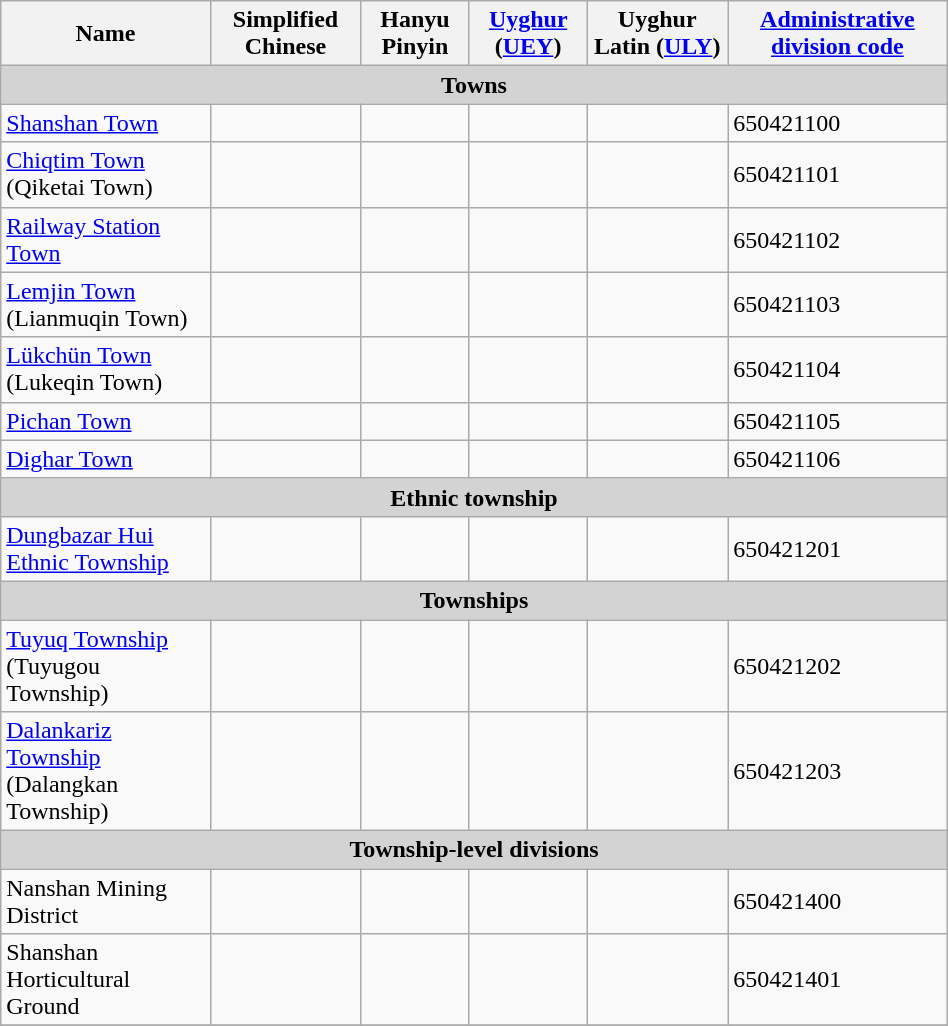<table class="wikitable" align="center" style="width:50%; border="1">
<tr>
<th>Name</th>
<th>Simplified Chinese</th>
<th>Hanyu Pinyin</th>
<th><a href='#'>Uyghur</a> (<a href='#'>UEY</a>)</th>
<th>Uyghur Latin (<a href='#'>ULY</a>)</th>
<th><a href='#'>Administrative division code</a></th>
</tr>
<tr>
<td colspan="7"  style="text-align:center; background:#d3d3d3;"><strong>Towns</strong></td>
</tr>
<tr --------->
<td><a href='#'>Shanshan Town</a></td>
<td></td>
<td></td>
<td></td>
<td></td>
<td>650421100</td>
</tr>
<tr>
<td><a href='#'>Chiqtim Town</a><br>(Qiketai Town)</td>
<td></td>
<td></td>
<td></td>
<td></td>
<td>650421101</td>
</tr>
<tr>
<td><a href='#'>Railway Station Town</a></td>
<td></td>
<td></td>
<td></td>
<td></td>
<td>650421102</td>
</tr>
<tr>
<td><a href='#'>Lemjin Town</a><br>(Lianmuqin Town)</td>
<td></td>
<td></td>
<td></td>
<td></td>
<td>650421103</td>
</tr>
<tr>
<td><a href='#'>Lükchün Town</a><br>(Lukeqin Town)</td>
<td></td>
<td></td>
<td></td>
<td></td>
<td>650421104</td>
</tr>
<tr>
<td><a href='#'>Pichan Town</a></td>
<td></td>
<td></td>
<td></td>
<td></td>
<td>650421105</td>
</tr>
<tr>
<td><a href='#'>Dighar Town</a></td>
<td></td>
<td></td>
<td></td>
<td></td>
<td>650421106</td>
</tr>
<tr --------->
<td colspan="7"  style="text-align:center; background:#d3d3d3;"><strong>Ethnic township</strong></td>
</tr>
<tr --------->
<td><a href='#'>Dungbazar Hui Ethnic Township</a></td>
<td></td>
<td></td>
<td></td>
<td></td>
<td>650421201</td>
</tr>
<tr --------->
<td colspan="7"  style="text-align:center; background:#d3d3d3;"><strong>Townships</strong></td>
</tr>
<tr --------->
<td><a href='#'>Tuyuq Township</a><br>(Tuyugou Township)</td>
<td></td>
<td></td>
<td></td>
<td></td>
<td>650421202</td>
</tr>
<tr>
<td><a href='#'>Dalankariz Township</a><br>(Dalangkan Township)</td>
<td></td>
<td></td>
<td></td>
<td></td>
<td>650421203</td>
</tr>
<tr --------->
<td colspan="7"  style="text-align:center; background:#d3d3d3;"><strong>Township-level divisions</strong></td>
</tr>
<tr --------->
<td>Nanshan Mining District</td>
<td></td>
<td></td>
<td></td>
<td></td>
<td>650421400</td>
</tr>
<tr>
<td>Shanshan Horticultural Ground</td>
<td></td>
<td></td>
<td></td>
<td></td>
<td>650421401</td>
</tr>
<tr>
</tr>
</table>
